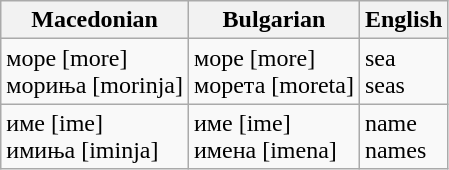<table class="wikitable">
<tr>
<th>Macedonian</th>
<th>Bulgarian</th>
<th>English</th>
</tr>
<tr>
<td>море [more] <br> мориња [morinja]</td>
<td>море [more] <br> морета [moreta]</td>
<td>sea <br> seas</td>
</tr>
<tr>
<td>име [ime] <br> имиња [iminja]</td>
<td>име [ime] <br> имена [imena]</td>
<td>name <br> names</td>
</tr>
</table>
